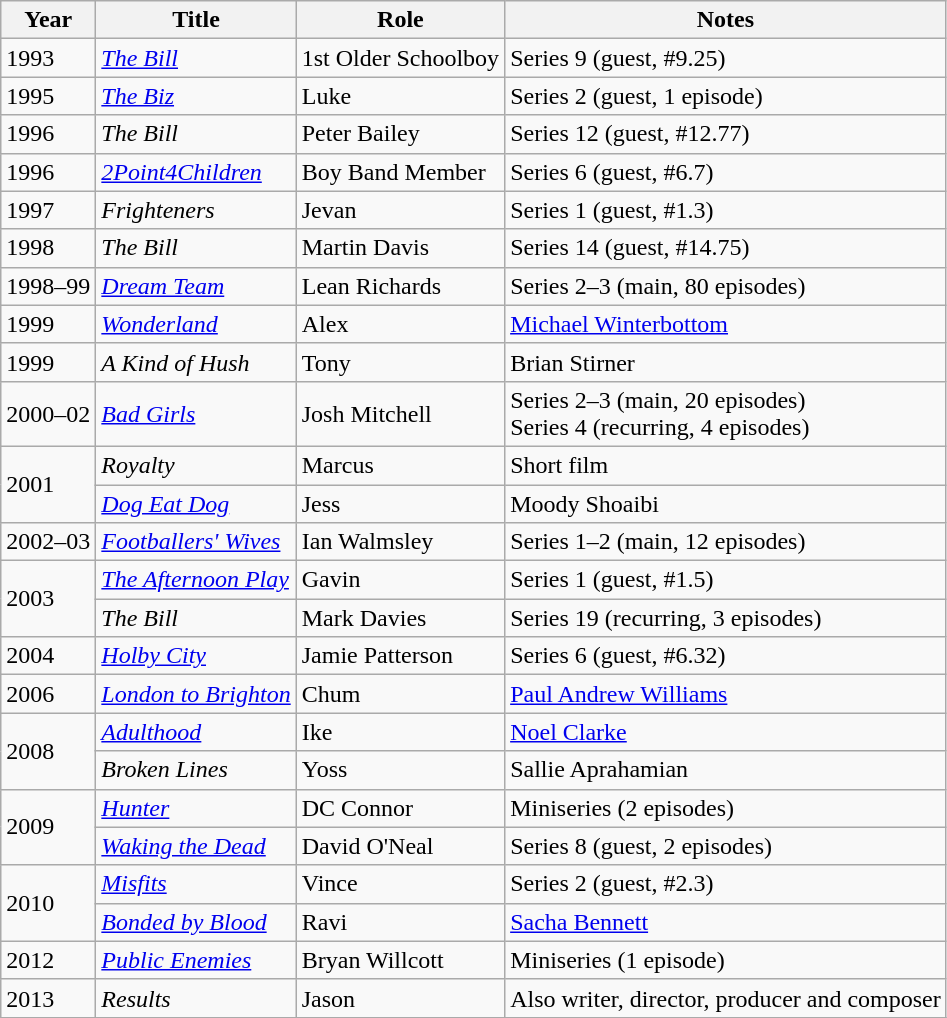<table class="wikitable plainrowheaders sortable">
<tr>
<th scope="col">Year</th>
<th scope="col">Title</th>
<th scope="col">Role</th>
<th scope="col">Notes</th>
</tr>
<tr>
<td>1993</td>
<td><em><a href='#'>The Bill</a></em></td>
<td>1st Older Schoolboy</td>
<td>Series 9 (guest, #9.25)</td>
</tr>
<tr>
<td>1995</td>
<td><em><a href='#'>The Biz</a></em></td>
<td>Luke</td>
<td>Series 2 (guest, 1 episode)</td>
</tr>
<tr>
<td>1996</td>
<td><em>The Bill</em></td>
<td>Peter Bailey</td>
<td>Series 12 (guest, #12.77)</td>
</tr>
<tr>
<td>1996</td>
<td><em><a href='#'>2Point4Children</a></em></td>
<td>Boy Band Member</td>
<td>Series 6 (guest, #6.7)</td>
</tr>
<tr>
<td>1997</td>
<td><em>Frighteners</em></td>
<td>Jevan</td>
<td>Series 1 (guest, #1.3)</td>
</tr>
<tr>
<td>1998</td>
<td><em>The Bill</em></td>
<td>Martin Davis</td>
<td>Series 14 (guest, #14.75)</td>
</tr>
<tr>
<td>1998–99</td>
<td><em><a href='#'>Dream Team</a></em></td>
<td>Lean Richards</td>
<td>Series 2–3 (main, 80 episodes)</td>
</tr>
<tr>
<td>1999</td>
<td><em><a href='#'>Wonderland</a></em></td>
<td>Alex</td>
<td><a href='#'>Michael Winterbottom</a></td>
</tr>
<tr>
<td>1999</td>
<td><em>A Kind of Hush</em></td>
<td>Tony</td>
<td>Brian Stirner</td>
</tr>
<tr>
<td>2000–02</td>
<td><em><a href='#'>Bad Girls</a></em></td>
<td>Josh Mitchell</td>
<td>Series 2–3 (main, 20 episodes)<br>Series 4 (recurring, 4 episodes)</td>
</tr>
<tr>
<td rowspan="2">2001</td>
<td><em>Royalty</em></td>
<td>Marcus</td>
<td>Short film</td>
</tr>
<tr>
<td><em><a href='#'>Dog Eat Dog</a></em></td>
<td>Jess</td>
<td>Moody Shoaibi</td>
</tr>
<tr>
<td>2002–03</td>
<td><em><a href='#'>Footballers' Wives</a></em></td>
<td>Ian Walmsley</td>
<td>Series 1–2 (main, 12 episodes)</td>
</tr>
<tr>
<td rowspan="2">2003</td>
<td><em><a href='#'>The Afternoon Play</a></em></td>
<td>Gavin</td>
<td>Series 1 (guest, #1.5)</td>
</tr>
<tr>
<td><em>The Bill</em></td>
<td>Mark Davies</td>
<td>Series 19 (recurring, 3 episodes)</td>
</tr>
<tr>
<td>2004</td>
<td><em><a href='#'>Holby City</a></em></td>
<td>Jamie Patterson</td>
<td>Series 6 (guest, #6.32)</td>
</tr>
<tr>
<td>2006</td>
<td><em><a href='#'>London to Brighton</a></em></td>
<td>Chum</td>
<td><a href='#'>Paul Andrew Williams</a></td>
</tr>
<tr>
<td rowspan="2">2008</td>
<td><em><a href='#'>Adulthood</a></em></td>
<td>Ike</td>
<td><a href='#'>Noel Clarke</a></td>
</tr>
<tr>
<td><em>Broken Lines</em></td>
<td>Yoss</td>
<td>Sallie Aprahamian</td>
</tr>
<tr>
<td rowspan="2">2009</td>
<td><em><a href='#'>Hunter</a></em></td>
<td>DC Connor</td>
<td>Miniseries (2 episodes)</td>
</tr>
<tr>
<td><em><a href='#'>Waking the Dead</a></em></td>
<td>David O'Neal</td>
<td>Series 8 (guest, 2 episodes)</td>
</tr>
<tr>
<td rowspan="2">2010</td>
<td><em><a href='#'>Misfits</a></em></td>
<td>Vince</td>
<td>Series 2 (guest, #2.3)</td>
</tr>
<tr>
<td><em><a href='#'>Bonded by Blood</a></em></td>
<td>Ravi</td>
<td><a href='#'>Sacha Bennett</a></td>
</tr>
<tr>
<td>2012</td>
<td><em><a href='#'>Public Enemies</a></em></td>
<td>Bryan Willcott</td>
<td>Miniseries (1 episode)</td>
</tr>
<tr>
<td>2013</td>
<td><em>Results</em></td>
<td>Jason</td>
<td>Also writer, director, producer and composer</td>
</tr>
<tr>
</tr>
</table>
